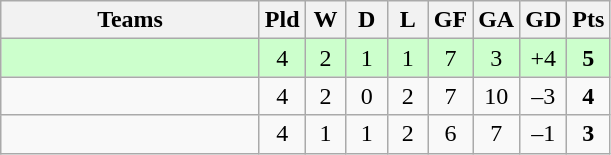<table class="wikitable" style="text-align: center;">
<tr>
<th width=165>Teams</th>
<th width=20>Pld</th>
<th width=20>W</th>
<th width=20>D</th>
<th width=20>L</th>
<th width=20>GF</th>
<th width=20>GA</th>
<th width=20>GD</th>
<th width=20>Pts</th>
</tr>
<tr align=center style="background:#ccffcc;">
<td style="text-align:left;"></td>
<td>4</td>
<td>2</td>
<td>1</td>
<td>1</td>
<td>7</td>
<td>3</td>
<td>+4</td>
<td><strong>5</strong></td>
</tr>
<tr align=center>
<td style="text-align:left;"></td>
<td>4</td>
<td>2</td>
<td>0</td>
<td>2</td>
<td>7</td>
<td>10</td>
<td>–3</td>
<td><strong>4</strong></td>
</tr>
<tr align=center>
<td style="text-align:left;"></td>
<td>4</td>
<td>1</td>
<td>1</td>
<td>2</td>
<td>6</td>
<td>7</td>
<td>–1</td>
<td><strong>3</strong></td>
</tr>
</table>
